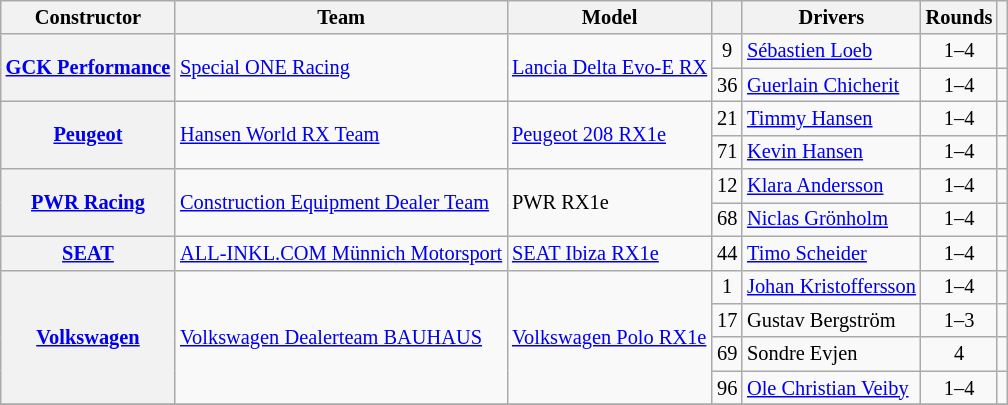<table class="wikitable" style="font-size:85%;">
<tr>
<th>Constructor</th>
<th>Team</th>
<th>Model</th>
<th></th>
<th>Drivers</th>
<th>Rounds</th>
<th></th>
</tr>
<tr>
<th rowspan="2"><a href='#'>GCK Performance</a></th>
<td rowspan="2"> <a href='#'>Special ONE Racing</a></td>
<td rowspan="2"><a href='#'>Lancia Delta Evo-E RX</a></td>
<td align="center">9</td>
<td> <a href='#'>Sébastien Loeb</a></td>
<td align="center">1–4</td>
<td align="center"></td>
</tr>
<tr>
<td align="center">36</td>
<td> <a href='#'>Guerlain Chicherit</a></td>
<td align="center">1–4</td>
<td align="center"></td>
</tr>
<tr>
<th rowspan="2"><a href='#'>Peugeot</a></th>
<td rowspan="2"> <a href='#'>Hansen World RX Team</a></td>
<td rowspan="2"><a href='#'>Peugeot 208 RX1e</a></td>
<td align="center">21</td>
<td> <a href='#'>Timmy Hansen</a></td>
<td align="center">1–4</td>
<td align="center"></td>
</tr>
<tr>
<td align="center">71</td>
<td> <a href='#'>Kevin Hansen</a></td>
<td align="center">1–4</td>
<td align="center"></td>
</tr>
<tr>
<th rowspan="2"><a href='#'>PWR Racing</a></th>
<td rowspan="2"> <a href='#'>Construction Equipment Dealer Team</a></td>
<td rowspan="2">PWR RX1e</td>
<td align="center">12</td>
<td> <a href='#'>Klara Andersson</a></td>
<td align="center">1–4</td>
<td align="center"></td>
</tr>
<tr>
<td align="center">68</td>
<td> <a href='#'>Niclas Grönholm</a></td>
<td align="center">1–4</td>
<td align="center"></td>
</tr>
<tr>
<th><a href='#'>SEAT</a></th>
<td> <a href='#'>ALL-INKL.COM Münnich Motorsport</a></td>
<td><a href='#'>SEAT Ibiza RX1e</a></td>
<td align="center">44</td>
<td> <a href='#'>Timo Scheider</a></td>
<td align="center">1–4</td>
<td align="center"></td>
</tr>
<tr>
<th rowspan="4"><a href='#'>Volkswagen</a></th>
<td rowspan="4"> <a href='#'>Volkswagen Dealerteam BAUHAUS</a></td>
<td rowspan="4"><a href='#'>Volkswagen Polo RX1e</a></td>
<td align="center">1</td>
<td> <a href='#'>Johan Kristoffersson</a></td>
<td align="center">1–4</td>
<td align="center"></td>
</tr>
<tr>
<td align="center">17</td>
<td> Gustav Bergström</td>
<td align="center">1–3</td>
<td align="center"></td>
</tr>
<tr>
<td align="center">69</td>
<td> Sondre Evjen</td>
<td align="center">4</td>
<td align="center"></td>
</tr>
<tr>
<td align="center">96</td>
<td> <a href='#'>Ole Christian Veiby</a></td>
<td align="center">1–4</td>
<td align="center"></td>
</tr>
<tr>
</tr>
</table>
